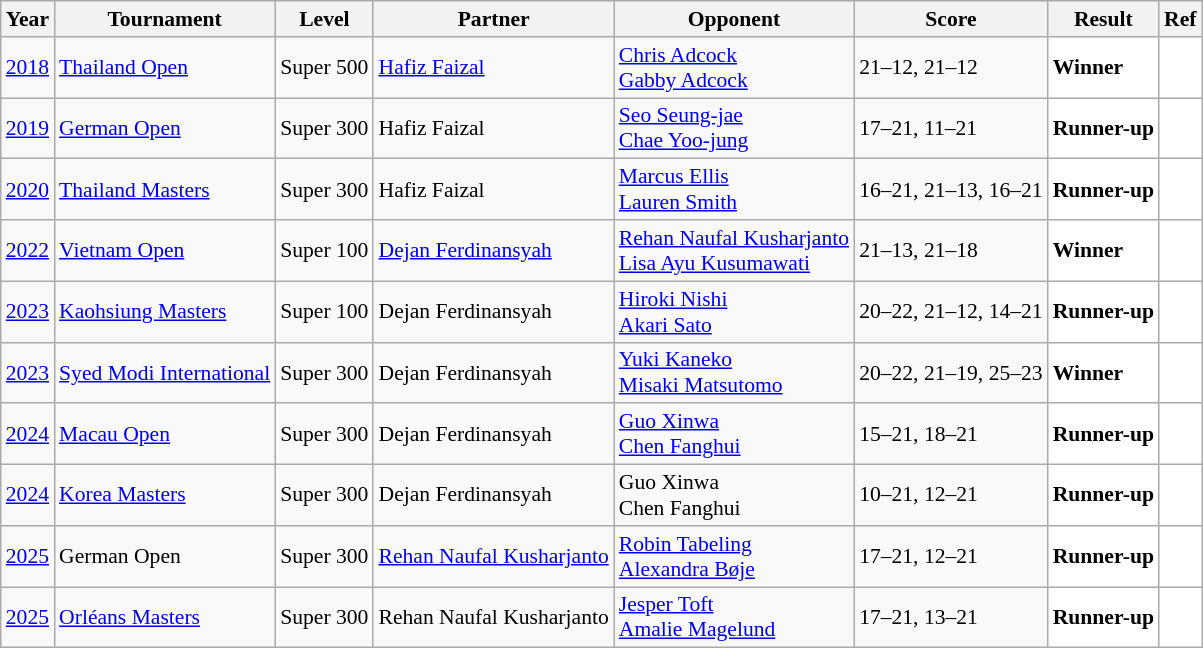<table class="sortable wikitable" style="font-size: 90%;">
<tr>
<th>Year</th>
<th>Tournament</th>
<th>Level</th>
<th>Partner</th>
<th>Opponent</th>
<th>Score</th>
<th>Result</th>
<th>Ref</th>
</tr>
<tr>
<td align="center"><a href='#'>2018</a></td>
<td align="left"><a href='#'>Thailand Open</a></td>
<td align="left">Super 500</td>
<td align="left"> <a href='#'>Hafiz Faizal</a></td>
<td align="left"> <a href='#'>Chris Adcock</a><br> <a href='#'>Gabby Adcock</a></td>
<td align="left">21–12, 21–12</td>
<td style="text-align:left; background:white"> <strong>Winner</strong></td>
<td style="text-align:center; background:white"></td>
</tr>
<tr>
<td align="center"><a href='#'>2019</a></td>
<td align="left"><a href='#'>German Open</a></td>
<td align="left">Super 300</td>
<td align="left"> Hafiz Faizal</td>
<td align="left"> <a href='#'>Seo Seung-jae</a><br> <a href='#'>Chae Yoo-jung</a></td>
<td align="left">17–21, 11–21</td>
<td style="text-align:left; background:white"> <strong>Runner-up</strong></td>
<td style="text-align:center; background:white"></td>
</tr>
<tr>
<td align="center"><a href='#'>2020</a></td>
<td align="left"><a href='#'>Thailand Masters</a></td>
<td align="left">Super 300</td>
<td align="left"> Hafiz Faizal</td>
<td align="left"> <a href='#'>Marcus Ellis</a><br> <a href='#'>Lauren Smith</a></td>
<td align="left">16–21, 21–13, 16–21</td>
<td style="text-align:left; background:white"> <strong>Runner-up</strong></td>
<td style="text-align:center; background:white"></td>
</tr>
<tr>
<td align="center"><a href='#'>2022</a></td>
<td align="left"><a href='#'>Vietnam Open</a></td>
<td align="left">Super 100</td>
<td align="left"> <a href='#'>Dejan Ferdinansyah</a></td>
<td align="left"> <a href='#'>Rehan Naufal Kusharjanto</a><br> <a href='#'>Lisa Ayu Kusumawati</a></td>
<td align="left">21–13, 21–18</td>
<td style="text-align:left; background:white"> <strong>Winner</strong></td>
<td style="text-align:center; background:white"></td>
</tr>
<tr>
<td align="center"><a href='#'>2023</a></td>
<td align="left"><a href='#'>Kaohsiung Masters</a></td>
<td align="left">Super 100</td>
<td align="left"> Dejan Ferdinansyah</td>
<td align="left"> <a href='#'>Hiroki Nishi</a><br> <a href='#'>Akari Sato</a></td>
<td align="left">20–22, 21–12, 14–21</td>
<td style="text-align:left; background:white"> <strong>Runner-up</strong></td>
<td style="text-align:center; background:white"></td>
</tr>
<tr>
<td align="center"><a href='#'>2023</a></td>
<td align="left"><a href='#'>Syed Modi International</a></td>
<td align="left">Super 300</td>
<td align="left"> Dejan Ferdinansyah</td>
<td align="left"> <a href='#'>Yuki Kaneko</a><br> <a href='#'>Misaki Matsutomo</a></td>
<td align="left">20–22, 21–19, 25–23</td>
<td style="text-align:left; background:white"> <strong>Winner</strong></td>
<td style="text-align:center; background:white"></td>
</tr>
<tr>
<td align="center"><a href='#'>2024</a></td>
<td align="left"><a href='#'>Macau Open</a></td>
<td align="left">Super 300</td>
<td align="left"> Dejan Ferdinansyah</td>
<td align="left"> <a href='#'>Guo Xinwa</a> <br> <a href='#'>Chen Fanghui</a></td>
<td align="left">15–21, 18–21</td>
<td style="text-align:left; background:white"> <strong>Runner-up</strong></td>
<td style="text-align:center; background:white"></td>
</tr>
<tr>
<td align="center"><a href='#'>2024</a></td>
<td align="left"><a href='#'>Korea Masters</a></td>
<td align="left">Super 300</td>
<td align="left"> Dejan Ferdinansyah</td>
<td align="left"> Guo Xinwa<br> Chen Fanghui</td>
<td align="left">10–21, 12–21</td>
<td style="text-align:left; background:white"> <strong>Runner-up</strong></td>
<td style="text-align:center; background:white"></td>
</tr>
<tr>
<td align="center"><a href='#'>2025</a></td>
<td align="left">German Open</td>
<td align="left">Super 300</td>
<td align="left"> <a href='#'>Rehan Naufal Kusharjanto</a></td>
<td align="left"> <a href='#'>Robin Tabeling</a><br> <a href='#'>Alexandra Bøje</a></td>
<td align="left">17–21, 12–21</td>
<td style="text-align:left; background: white"> <strong>Runner-up</strong></td>
<td style="text-align:center; background:white"></td>
</tr>
<tr>
<td align="center"><a href='#'>2025</a></td>
<td align="left"><a href='#'>Orléans Masters</a></td>
<td align="left">Super 300</td>
<td align="left"> Rehan Naufal Kusharjanto</td>
<td align="left"> <a href='#'>Jesper Toft</a><br>  <a href='#'>Amalie Magelund</a></td>
<td align="left">17–21, 13–21</td>
<td style="text-align:left; background: white"> <strong>Runner-up</strong></td>
<td style="text-align:center; background: white"></td>
</tr>
</table>
